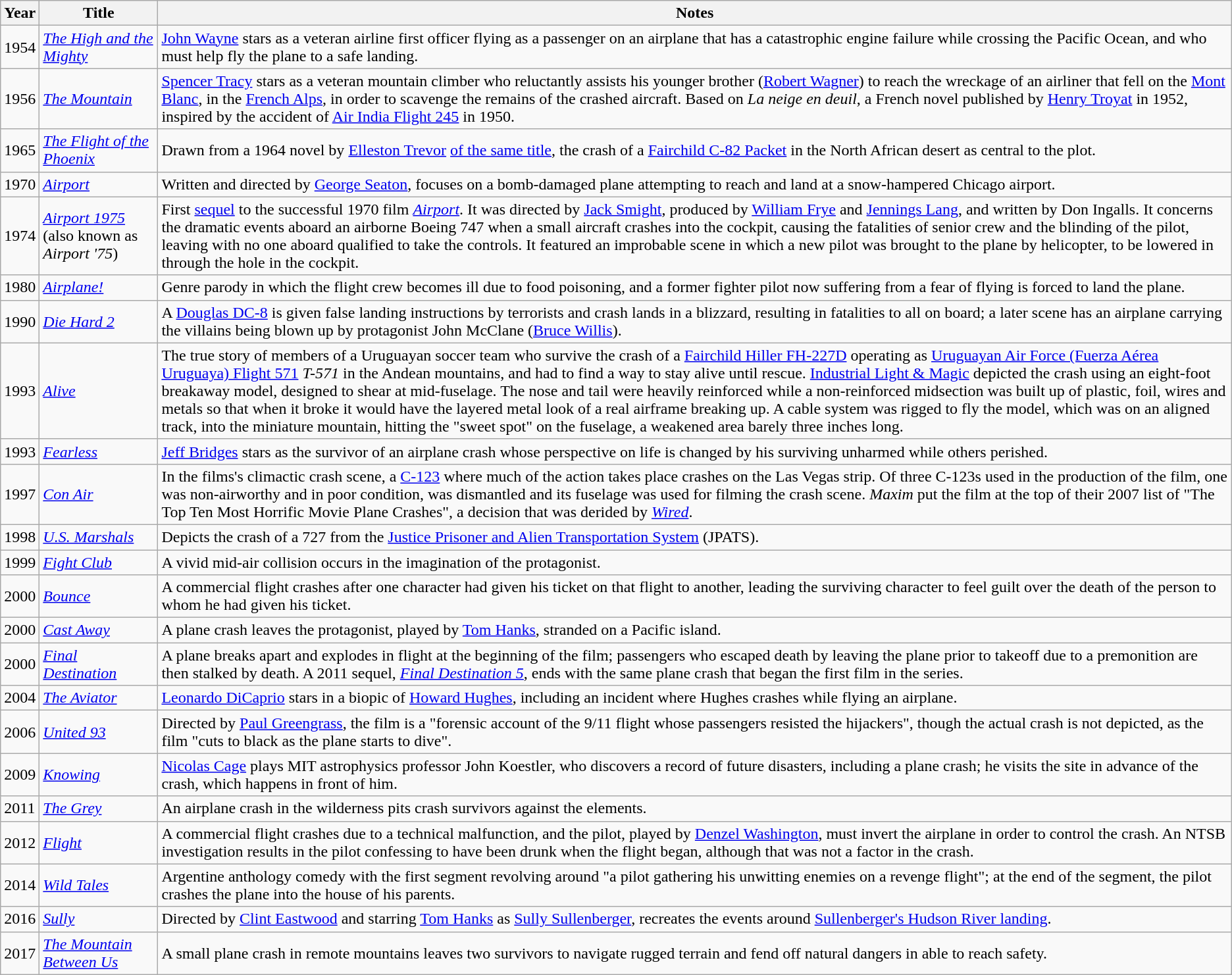<table class="wikitable sortable">
<tr>
<th>Year</th>
<th>Title</th>
<th class="unsortable">Notes</th>
</tr>
<tr>
<td>1954</td>
<td><em><a href='#'>The High and the Mighty</a></em></td>
<td><a href='#'>John Wayne</a> stars as a veteran airline first officer flying as a passenger on an airplane that has a catastrophic engine failure while crossing the Pacific Ocean, and who must help fly the plane to a safe landing.</td>
</tr>
<tr>
<td>1956</td>
<td><em><a href='#'>The Mountain</a></em></td>
<td><a href='#'>Spencer Tracy</a> stars as a veteran mountain climber who reluctantly assists his younger brother (<a href='#'>Robert Wagner</a>) to reach the wreckage of an airliner that fell on the <a href='#'>Mont Blanc</a>, in the <a href='#'>French Alps</a>, in order to scavenge the remains of the crashed aircraft. Based on <em>La neige en deuil</em>, a French novel published by <a href='#'>Henry Troyat</a> in 1952, inspired by the accident of <a href='#'>Air India Flight 245</a> in 1950.</td>
</tr>
<tr>
<td>1965</td>
<td><em><a href='#'>The Flight of the Phoenix</a></em></td>
<td>Drawn from a 1964 novel by <a href='#'>Elleston Trevor</a> <a href='#'>of the same title</a>, the crash of a <a href='#'>Fairchild C-82 Packet</a> in the North African desert as central to the plot.</td>
</tr>
<tr>
<td>1970</td>
<td><em><a href='#'>Airport</a></em></td>
<td>Written and directed by <a href='#'>George Seaton</a>, focuses on a bomb-damaged plane attempting to reach and land at a snow-hampered Chicago airport.</td>
</tr>
<tr>
<td>1974</td>
<td><em><a href='#'>Airport 1975</a></em> (also known as <em>Airport '75</em>)</td>
<td>First <a href='#'>sequel</a> to the successful 1970 film <em><a href='#'>Airport</a></em>. It was directed by <a href='#'>Jack Smight</a>, produced by <a href='#'>William Frye</a> and <a href='#'>Jennings Lang</a>, and written by Don Ingalls. It concerns the dramatic events aboard an airborne Boeing 747 when a small aircraft crashes into the cockpit, causing the fatalities of senior crew and the blinding of the pilot, leaving with no one aboard qualified to take the controls. It featured an improbable scene in which a new pilot was brought to the plane by helicopter, to be lowered in through the hole in the cockpit.</td>
</tr>
<tr>
<td>1980</td>
<td><em><a href='#'>Airplane!</a></em></td>
<td>Genre parody in which the flight crew becomes ill due to food poisoning, and a former fighter pilot now suffering from a fear of flying is forced to land the plane.</td>
</tr>
<tr>
<td>1990</td>
<td><em><a href='#'>Die Hard 2</a></em></td>
<td>A <a href='#'>Douglas DC-8</a> is given false landing instructions by terrorists and crash lands in a blizzard, resulting in fatalities to all on board; a later scene has an airplane carrying the villains being blown up by protagonist John McClane (<a href='#'>Bruce Willis</a>).</td>
</tr>
<tr>
<td>1993</td>
<td><em><a href='#'>Alive</a></em></td>
<td>The true story of members of a Uruguayan soccer team who survive the crash of a <a href='#'>Fairchild Hiller FH-227D</a> operating as <a href='#'>Uruguayan Air Force (Fuerza Aérea Uruguaya) Flight 571</a> <em>T-571</em> in the Andean mountains, and had to find a way to stay alive until rescue. <a href='#'>Industrial Light & Magic</a> depicted the crash using an eight-foot breakaway model, designed to shear at mid-fuselage. The nose and tail were heavily reinforced while a non-reinforced midsection was built up of plastic, foil, wires and metals so that when it broke it would have the layered metal look of a real airframe breaking up. A cable system was rigged to fly the model, which was on an aligned track, into the miniature mountain, hitting the "sweet spot" on the fuselage, a weakened area barely three inches long.</td>
</tr>
<tr>
<td>1993</td>
<td><em><a href='#'>Fearless</a></em></td>
<td><a href='#'>Jeff Bridges</a> stars as the survivor of an airplane crash whose perspective on life is changed by his surviving unharmed while others perished.</td>
</tr>
<tr>
<td>1997</td>
<td><em><a href='#'>Con Air</a></em></td>
<td>In the films's climactic crash scene, a <a href='#'>C-123</a> where much of the action takes place crashes on the Las Vegas strip. Of three C-123s used in the production of the film, one was non-airworthy and in poor condition, was dismantled and its fuselage was used for filming the crash scene. <em>Maxim</em> put the film at the top of their 2007 list of "The Top Ten Most Horrific Movie Plane Crashes", a decision that was derided by <em><a href='#'>Wired</a></em>.</td>
</tr>
<tr>
<td>1998</td>
<td><em><a href='#'>U.S. Marshals</a></em></td>
<td>Depicts the crash of a 727 from the <a href='#'>Justice Prisoner and Alien Transportation System</a> (JPATS).</td>
</tr>
<tr>
<td>1999</td>
<td><em><a href='#'>Fight Club</a></em></td>
<td>A vivid mid-air collision occurs in the imagination of the protagonist.</td>
</tr>
<tr>
<td>2000</td>
<td><em><a href='#'>Bounce</a></em></td>
<td>A commercial flight crashes after one character had given his ticket on that flight to another, leading the surviving character to feel guilt over the death of the person to whom he had given his ticket.</td>
</tr>
<tr>
<td>2000</td>
<td><em><a href='#'>Cast Away</a></em></td>
<td>A plane crash leaves the protagonist, played by <a href='#'>Tom Hanks</a>, stranded on a Pacific island.</td>
</tr>
<tr>
<td>2000</td>
<td><em><a href='#'>Final Destination</a></em></td>
<td>A plane breaks apart and explodes in flight at the beginning of the film; passengers who escaped death by leaving the plane prior to takeoff due to a premonition are then stalked by death. A 2011 sequel, <em><a href='#'>Final Destination 5</a></em>, ends with the same plane crash that began the first film in the series.</td>
</tr>
<tr>
<td>2004</td>
<td><em><a href='#'>The Aviator</a></em></td>
<td><a href='#'>Leonardo DiCaprio</a> stars in a biopic of <a href='#'>Howard Hughes</a>, including an incident where Hughes crashes while flying an airplane.</td>
</tr>
<tr>
<td>2006</td>
<td><em><a href='#'>United 93</a></em></td>
<td>Directed by <a href='#'>Paul Greengrass</a>, the film is a "forensic account of the 9/11 flight whose passengers resisted the hijackers", though the actual crash is not depicted, as the film "cuts to black as the plane starts to dive".</td>
</tr>
<tr>
<td>2009</td>
<td><em><a href='#'>Knowing</a></em></td>
<td><a href='#'>Nicolas Cage</a> plays MIT astrophysics professor John Koestler, who discovers a record of future disasters, including a plane crash; he visits the site in advance of the crash, which happens in front of him.</td>
</tr>
<tr>
<td>2011</td>
<td><em><a href='#'>The Grey</a></em></td>
<td>An airplane crash in the wilderness pits crash survivors against the elements.</td>
</tr>
<tr>
<td>2012</td>
<td><em><a href='#'>Flight</a></em></td>
<td>A commercial flight crashes due to a technical malfunction, and the pilot, played by <a href='#'>Denzel Washington</a>, must invert the airplane in order to control the crash. An NTSB investigation results in the pilot confessing to have been drunk when the flight began, although that was not a factor in the crash.</td>
</tr>
<tr>
<td>2014</td>
<td><em><a href='#'>Wild Tales</a></em></td>
<td>Argentine anthology comedy with the first segment revolving around "a pilot gathering his unwitting enemies on a revenge flight"; at the end of the segment, the pilot crashes the plane into the house of his parents.</td>
</tr>
<tr>
<td>2016</td>
<td><em><a href='#'>Sully</a></em></td>
<td>Directed by <a href='#'>Clint Eastwood</a> and starring <a href='#'>Tom Hanks</a> as <a href='#'>Sully Sullenberger</a>, recreates the events around <a href='#'>Sullenberger's Hudson River landing</a>.</td>
</tr>
<tr>
<td>2017</td>
<td><em><a href='#'>The Mountain Between Us</a></em></td>
<td>A small plane crash in remote mountains leaves two survivors to navigate rugged terrain and fend off natural dangers in able to reach safety.</td>
</tr>
</table>
